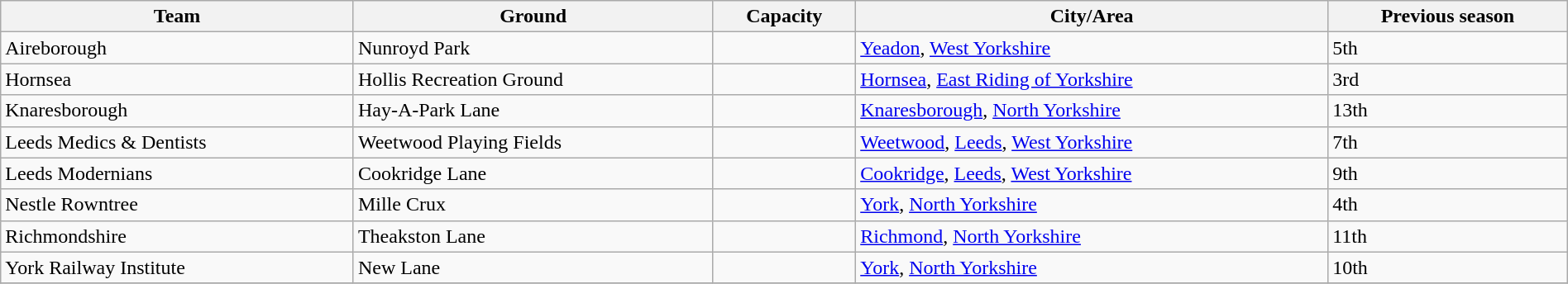<table class="wikitable sortable" width=100%>
<tr>
<th>Team</th>
<th>Ground</th>
<th>Capacity</th>
<th>City/Area</th>
<th>Previous season</th>
</tr>
<tr>
<td>Aireborough</td>
<td>Nunroyd Park</td>
<td></td>
<td><a href='#'>Yeadon</a>, <a href='#'>West Yorkshire</a></td>
<td>5th</td>
</tr>
<tr>
<td>Hornsea</td>
<td>Hollis Recreation Ground</td>
<td></td>
<td><a href='#'>Hornsea</a>, <a href='#'>East Riding of Yorkshire</a></td>
<td>3rd</td>
</tr>
<tr>
<td>Knaresborough</td>
<td>Hay-A-Park Lane</td>
<td></td>
<td><a href='#'>Knaresborough</a>, <a href='#'>North Yorkshire</a></td>
<td>13th</td>
</tr>
<tr>
<td>Leeds Medics & Dentists</td>
<td>Weetwood Playing Fields</td>
<td></td>
<td><a href='#'>Weetwood</a>, <a href='#'>Leeds</a>, <a href='#'>West Yorkshire</a></td>
<td>7th</td>
</tr>
<tr>
<td>Leeds Modernians</td>
<td>Cookridge Lane</td>
<td></td>
<td><a href='#'>Cookridge</a>, <a href='#'>Leeds</a>, <a href='#'>West Yorkshire</a></td>
<td>9th</td>
</tr>
<tr>
<td>Nestle Rowntree</td>
<td>Mille Crux</td>
<td></td>
<td><a href='#'>York</a>, <a href='#'>North Yorkshire</a></td>
<td>4th</td>
</tr>
<tr>
<td>Richmondshire</td>
<td>Theakston Lane</td>
<td></td>
<td><a href='#'>Richmond</a>, <a href='#'>North Yorkshire</a></td>
<td>11th</td>
</tr>
<tr>
<td>York Railway Institute</td>
<td>New Lane</td>
<td></td>
<td><a href='#'>York</a>, <a href='#'>North Yorkshire</a></td>
<td>10th</td>
</tr>
<tr>
</tr>
</table>
